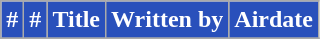<table class="wikitable plainrowheaders">
<tr>
<th style="background-color: #2950BB; color: #ffffff;">#</th>
<th style="background-color: #2950BB; color: #ffffff;">#</th>
<th style="background-color: #2950BB; color: #ffffff;">Title</th>
<th style="background-color: #2950BB; color: #ffffff;">Written by</th>
<th style="background-color: #2950BB; color: #ffffff;">Airdate<br>












</th>
</tr>
<tr>
</tr>
</table>
